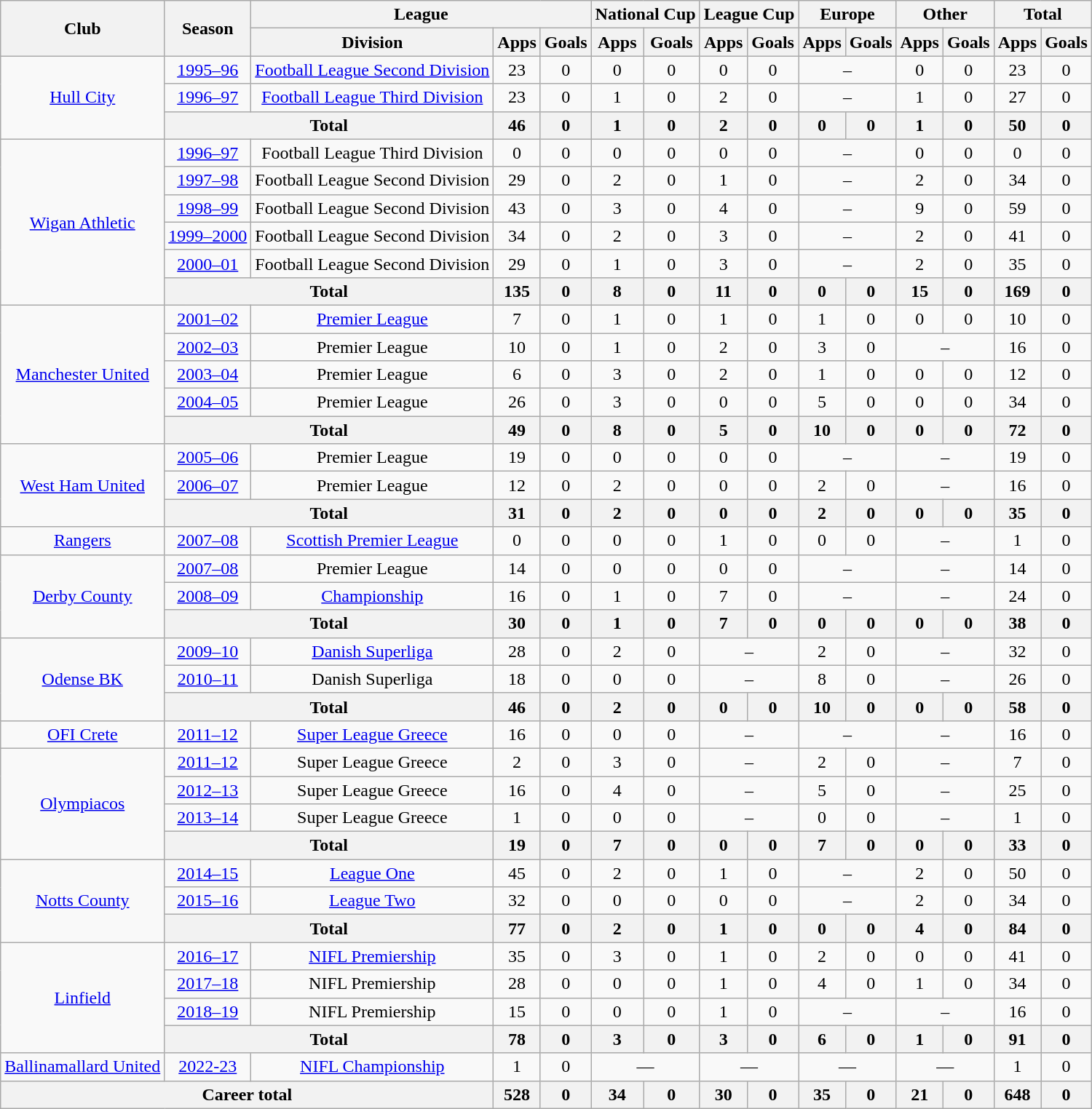<table class="wikitable" style="text-align:center">
<tr>
<th rowspan="2">Club</th>
<th rowspan="2">Season</th>
<th colspan="3">League</th>
<th colspan="2">National Cup</th>
<th colspan="2">League Cup</th>
<th colspan="2">Europe</th>
<th colspan="2">Other</th>
<th colspan="2">Total</th>
</tr>
<tr>
<th>Division</th>
<th>Apps</th>
<th>Goals</th>
<th>Apps</th>
<th>Goals</th>
<th>Apps</th>
<th>Goals</th>
<th>Apps</th>
<th>Goals</th>
<th>Apps</th>
<th>Goals</th>
<th>Apps</th>
<th>Goals</th>
</tr>
<tr>
<td rowspan="3"><a href='#'>Hull City</a></td>
<td><a href='#'>1995–96</a></td>
<td><a href='#'>Football League Second Division</a></td>
<td>23</td>
<td>0</td>
<td>0</td>
<td>0</td>
<td>0</td>
<td>0</td>
<td colspan="2">–</td>
<td>0</td>
<td>0</td>
<td>23</td>
<td>0</td>
</tr>
<tr>
<td><a href='#'>1996–97</a></td>
<td><a href='#'>Football League Third Division</a></td>
<td>23</td>
<td>0</td>
<td>1</td>
<td>0</td>
<td>2</td>
<td>0</td>
<td colspan="2">–</td>
<td>1</td>
<td>0</td>
<td>27</td>
<td>0</td>
</tr>
<tr>
<th colspan="2">Total</th>
<th>46</th>
<th>0</th>
<th>1</th>
<th>0</th>
<th>2</th>
<th>0</th>
<th>0</th>
<th>0</th>
<th>1</th>
<th>0</th>
<th>50</th>
<th>0</th>
</tr>
<tr>
<td rowspan="6"><a href='#'>Wigan Athletic</a></td>
<td><a href='#'>1996–97</a></td>
<td>Football League Third Division</td>
<td>0</td>
<td>0</td>
<td>0</td>
<td>0</td>
<td>0</td>
<td>0</td>
<td colspan="2">–</td>
<td>0</td>
<td>0</td>
<td>0</td>
<td>0</td>
</tr>
<tr>
<td><a href='#'>1997–98</a></td>
<td>Football League Second Division</td>
<td>29</td>
<td>0</td>
<td>2</td>
<td>0</td>
<td>1</td>
<td>0</td>
<td colspan="2">–</td>
<td>2</td>
<td>0</td>
<td>34</td>
<td>0</td>
</tr>
<tr>
<td><a href='#'>1998–99</a></td>
<td>Football League Second Division</td>
<td>43</td>
<td>0</td>
<td>3</td>
<td>0</td>
<td>4</td>
<td>0</td>
<td colspan="2">–</td>
<td>9</td>
<td>0</td>
<td>59</td>
<td>0</td>
</tr>
<tr>
<td><a href='#'>1999–2000</a></td>
<td>Football League Second Division</td>
<td>34</td>
<td>0</td>
<td>2</td>
<td>0</td>
<td>3</td>
<td>0</td>
<td colspan="2">–</td>
<td>2</td>
<td>0</td>
<td>41</td>
<td>0</td>
</tr>
<tr>
<td><a href='#'>2000–01</a></td>
<td>Football League Second Division</td>
<td>29</td>
<td>0</td>
<td>1</td>
<td>0</td>
<td>3</td>
<td>0</td>
<td colspan="2">–</td>
<td>2</td>
<td>0</td>
<td>35</td>
<td>0</td>
</tr>
<tr>
<th colspan="2">Total</th>
<th>135</th>
<th>0</th>
<th>8</th>
<th>0</th>
<th>11</th>
<th>0</th>
<th>0</th>
<th>0</th>
<th>15</th>
<th>0</th>
<th>169</th>
<th>0</th>
</tr>
<tr>
<td rowspan="5"><a href='#'>Manchester United</a></td>
<td><a href='#'>2001–02</a></td>
<td><a href='#'>Premier League</a></td>
<td>7</td>
<td>0</td>
<td>1</td>
<td>0</td>
<td>1</td>
<td>0</td>
<td>1</td>
<td>0</td>
<td>0</td>
<td>0</td>
<td>10</td>
<td>0</td>
</tr>
<tr>
<td><a href='#'>2002–03</a></td>
<td>Premier League</td>
<td>10</td>
<td>0</td>
<td>1</td>
<td>0</td>
<td>2</td>
<td>0</td>
<td>3</td>
<td>0</td>
<td colspan="2">–</td>
<td>16</td>
<td>0</td>
</tr>
<tr>
<td><a href='#'>2003–04</a></td>
<td>Premier League</td>
<td>6</td>
<td>0</td>
<td>3</td>
<td>0</td>
<td>2</td>
<td>0</td>
<td>1</td>
<td>0</td>
<td>0</td>
<td>0</td>
<td>12</td>
<td>0</td>
</tr>
<tr>
<td><a href='#'>2004–05</a></td>
<td>Premier League</td>
<td>26</td>
<td>0</td>
<td>3</td>
<td>0</td>
<td>0</td>
<td>0</td>
<td>5</td>
<td>0</td>
<td>0</td>
<td>0</td>
<td>34</td>
<td>0</td>
</tr>
<tr>
<th colspan="2">Total</th>
<th>49</th>
<th>0</th>
<th>8</th>
<th>0</th>
<th>5</th>
<th>0</th>
<th>10</th>
<th>0</th>
<th>0</th>
<th>0</th>
<th>72</th>
<th>0</th>
</tr>
<tr>
<td rowspan="3"><a href='#'>West Ham United</a></td>
<td><a href='#'>2005–06</a></td>
<td>Premier League</td>
<td>19</td>
<td>0</td>
<td>0</td>
<td>0</td>
<td>0</td>
<td>0</td>
<td colspan="2">–</td>
<td colspan="2">–</td>
<td>19</td>
<td>0</td>
</tr>
<tr>
<td><a href='#'>2006–07</a></td>
<td>Premier League</td>
<td>12</td>
<td>0</td>
<td>2</td>
<td>0</td>
<td>0</td>
<td>0</td>
<td>2</td>
<td>0</td>
<td colspan="2">–</td>
<td>16</td>
<td>0</td>
</tr>
<tr>
<th colspan="2">Total</th>
<th>31</th>
<th>0</th>
<th>2</th>
<th>0</th>
<th>0</th>
<th>0</th>
<th>2</th>
<th>0</th>
<th>0</th>
<th>0</th>
<th>35</th>
<th>0</th>
</tr>
<tr>
<td><a href='#'>Rangers</a></td>
<td><a href='#'>2007–08</a></td>
<td><a href='#'>Scottish Premier League</a></td>
<td>0</td>
<td>0</td>
<td>0</td>
<td>0</td>
<td>1</td>
<td>0</td>
<td>0</td>
<td>0</td>
<td colspan="2">–</td>
<td>1</td>
<td>0</td>
</tr>
<tr>
<td rowspan="3"><a href='#'>Derby County</a></td>
<td><a href='#'>2007–08</a></td>
<td>Premier League</td>
<td>14</td>
<td>0</td>
<td>0</td>
<td>0</td>
<td>0</td>
<td>0</td>
<td colspan="2">–</td>
<td colspan="2">–</td>
<td>14</td>
<td>0</td>
</tr>
<tr>
<td><a href='#'>2008–09</a></td>
<td><a href='#'>Championship</a></td>
<td>16</td>
<td>0</td>
<td>1</td>
<td>0</td>
<td>7</td>
<td>0</td>
<td colspan="2">–</td>
<td colspan="2">–</td>
<td>24</td>
<td>0</td>
</tr>
<tr>
<th colspan="2">Total</th>
<th>30</th>
<th>0</th>
<th>1</th>
<th>0</th>
<th>7</th>
<th>0</th>
<th>0</th>
<th>0</th>
<th>0</th>
<th>0</th>
<th>38</th>
<th>0</th>
</tr>
<tr>
<td rowspan="3"><a href='#'>Odense BK</a></td>
<td><a href='#'>2009–10</a></td>
<td><a href='#'>Danish Superliga</a></td>
<td>28</td>
<td>0</td>
<td>2</td>
<td>0</td>
<td colspan="2">–</td>
<td>2</td>
<td>0</td>
<td colspan="2">–</td>
<td>32</td>
<td>0</td>
</tr>
<tr>
<td><a href='#'>2010–11</a></td>
<td>Danish Superliga</td>
<td>18</td>
<td>0</td>
<td>0</td>
<td>0</td>
<td colspan="2">–</td>
<td>8</td>
<td>0</td>
<td colspan="2">–</td>
<td>26</td>
<td>0</td>
</tr>
<tr>
<th colspan="2">Total</th>
<th>46</th>
<th>0</th>
<th>2</th>
<th>0</th>
<th>0</th>
<th>0</th>
<th>10</th>
<th>0</th>
<th>0</th>
<th>0</th>
<th>58</th>
<th>0</th>
</tr>
<tr>
<td><a href='#'>OFI Crete</a></td>
<td><a href='#'>2011–12</a></td>
<td><a href='#'>Super League Greece</a></td>
<td>16</td>
<td>0</td>
<td>0</td>
<td>0</td>
<td colspan="2">–</td>
<td colspan="2">–</td>
<td colspan="2">–</td>
<td>16</td>
<td>0</td>
</tr>
<tr>
<td rowspan="4"><a href='#'>Olympiacos</a></td>
<td><a href='#'>2011–12</a></td>
<td>Super League Greece</td>
<td>2</td>
<td>0</td>
<td>3</td>
<td>0</td>
<td colspan="2">–</td>
<td>2</td>
<td>0</td>
<td colspan="2">–</td>
<td>7</td>
<td>0</td>
</tr>
<tr>
<td><a href='#'>2012–13</a></td>
<td>Super League Greece</td>
<td>16</td>
<td>0</td>
<td>4</td>
<td>0</td>
<td colspan="2">–</td>
<td>5</td>
<td>0</td>
<td colspan="2">–</td>
<td>25</td>
<td>0</td>
</tr>
<tr>
<td><a href='#'>2013–14</a></td>
<td>Super League Greece</td>
<td>1</td>
<td>0</td>
<td>0</td>
<td>0</td>
<td colspan="2">–</td>
<td>0</td>
<td>0</td>
<td colspan="2">–</td>
<td>1</td>
<td>0</td>
</tr>
<tr>
<th colspan="2">Total</th>
<th>19</th>
<th>0</th>
<th>7</th>
<th>0</th>
<th>0</th>
<th>0</th>
<th>7</th>
<th>0</th>
<th>0</th>
<th>0</th>
<th>33</th>
<th>0</th>
</tr>
<tr>
<td rowspan="3"><a href='#'>Notts County</a></td>
<td><a href='#'>2014–15</a></td>
<td><a href='#'>League One</a></td>
<td>45</td>
<td>0</td>
<td>2</td>
<td>0</td>
<td>1</td>
<td>0</td>
<td colspan="2">–</td>
<td>2</td>
<td>0</td>
<td>50</td>
<td>0</td>
</tr>
<tr>
<td><a href='#'>2015–16</a></td>
<td><a href='#'>League Two</a></td>
<td>32</td>
<td>0</td>
<td>0</td>
<td>0</td>
<td>0</td>
<td>0</td>
<td colspan="2">–</td>
<td>2</td>
<td>0</td>
<td>34</td>
<td>0</td>
</tr>
<tr>
<th colspan="2">Total</th>
<th>77</th>
<th>0</th>
<th>2</th>
<th>0</th>
<th>1</th>
<th>0</th>
<th>0</th>
<th>0</th>
<th>4</th>
<th>0</th>
<th>84</th>
<th>0</th>
</tr>
<tr>
<td rowspan="4"><a href='#'>Linfield</a></td>
<td><a href='#'>2016–17</a></td>
<td><a href='#'>NIFL Premiership</a></td>
<td>35</td>
<td>0</td>
<td>3</td>
<td>0</td>
<td>1</td>
<td>0</td>
<td>2</td>
<td>0</td>
<td>0</td>
<td>0</td>
<td>41</td>
<td>0</td>
</tr>
<tr>
<td><a href='#'>2017–18</a></td>
<td>NIFL Premiership</td>
<td>28</td>
<td>0</td>
<td>0</td>
<td>0</td>
<td>1</td>
<td>0</td>
<td>4</td>
<td>0</td>
<td>1</td>
<td>0</td>
<td>34</td>
<td>0</td>
</tr>
<tr>
<td><a href='#'>2018–19</a></td>
<td>NIFL Premiership</td>
<td>15</td>
<td>0</td>
<td>0</td>
<td>0</td>
<td>1</td>
<td>0</td>
<td colspan="2">–</td>
<td colspan="2">–</td>
<td>16</td>
<td>0</td>
</tr>
<tr>
<th colspan="2">Total</th>
<th>78</th>
<th>0</th>
<th>3</th>
<th>0</th>
<th>3</th>
<th>0</th>
<th>6</th>
<th>0</th>
<th>1</th>
<th>0</th>
<th>91</th>
<th>0</th>
</tr>
<tr>
<td><a href='#'>Ballinamallard United</a></td>
<td><a href='#'>2022-23</a></td>
<td><a href='#'>NIFL Championship</a></td>
<td>1</td>
<td>0</td>
<td colspan="2">—</td>
<td colspan="2">—</td>
<td colspan="2">—</td>
<td colspan="2">—</td>
<td>1</td>
<td>0</td>
</tr>
<tr>
<th colspan="3">Career total</th>
<th>528</th>
<th>0</th>
<th>34</th>
<th>0</th>
<th>30</th>
<th>0</th>
<th>35</th>
<th>0</th>
<th>21</th>
<th>0</th>
<th>648</th>
<th>0</th>
</tr>
</table>
